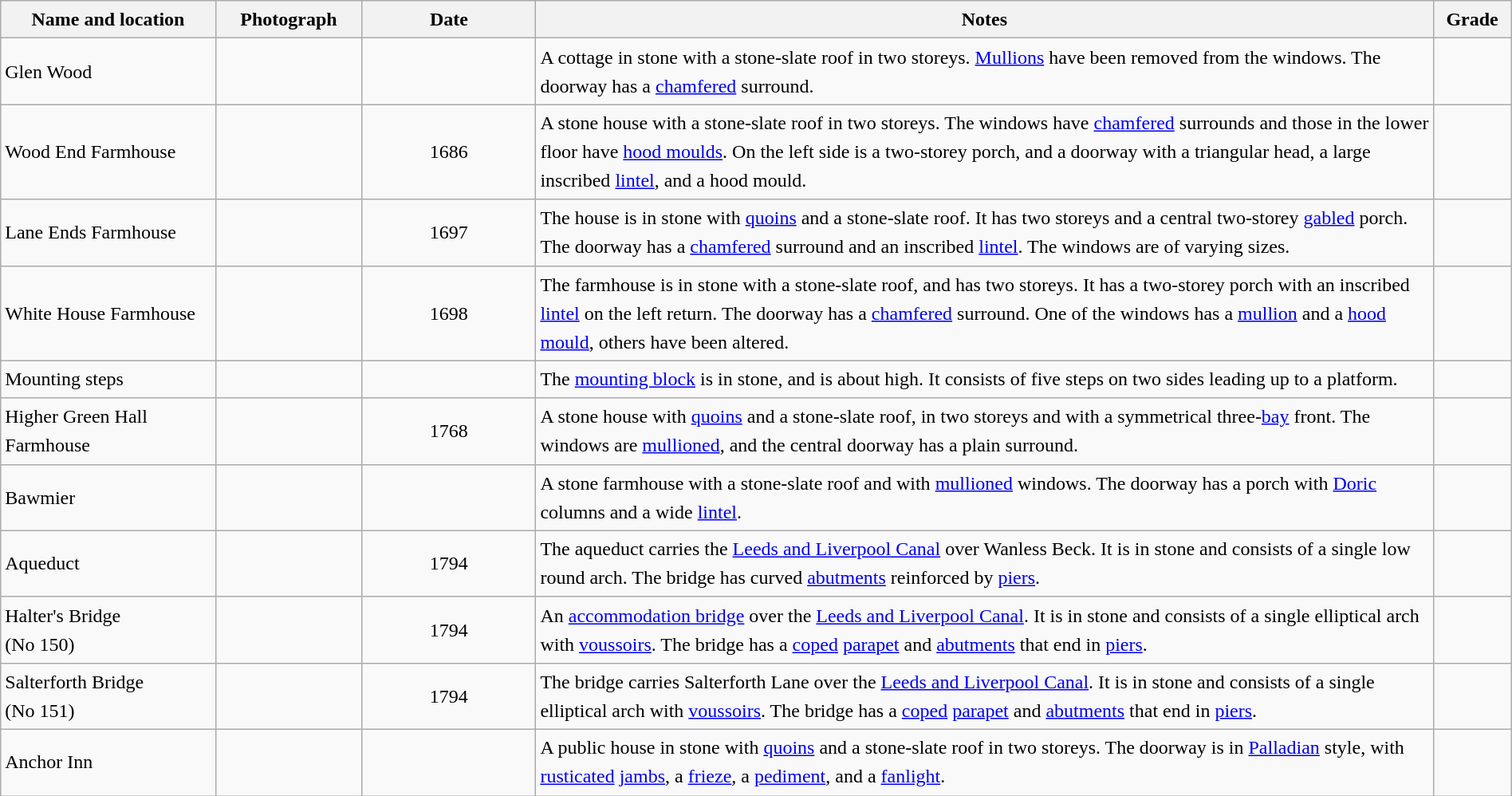<table class="wikitable sortable plainrowheaders" style="width:100%;border:0px;text-align:left;line-height:150%;">
<tr>
<th scope="col" style="width:150px">Name and location</th>
<th scope="col" style="width:100px" class="unsortable">Photograph</th>
<th scope="col" style="width:120px">Date</th>
<th scope="col" style="width:650px" class="unsortable">Notes</th>
<th scope="col" style="width:50px">Grade</th>
</tr>
<tr>
<td>Glen Wood<br><small></small></td>
<td></td>
<td align="center"></td>
<td>A cottage in stone with a stone-slate roof in two storeys. <a href='#'>Mullions</a> have been removed from the windows. The doorway has a <a href='#'>chamfered</a> surround.</td>
<td align="center" ></td>
</tr>
<tr>
<td>Wood End Farmhouse<br><small></small></td>
<td></td>
<td align="center">1686</td>
<td>A stone house with a stone-slate roof in two storeys. The windows have <a href='#'>chamfered</a> surrounds and those in the lower floor have <a href='#'>hood moulds</a>. On the left side is a two-storey porch, and a doorway with a triangular head, a large inscribed <a href='#'>lintel</a>, and a hood mould.</td>
<td align="center" ></td>
</tr>
<tr>
<td>Lane Ends Farmhouse<br><small></small></td>
<td></td>
<td align="center">1697</td>
<td>The house is in stone with <a href='#'>quoins</a> and a stone-slate roof. It has two storeys and a central two-storey <a href='#'>gabled</a> porch. The doorway has a <a href='#'>chamfered</a> surround and an inscribed <a href='#'>lintel</a>. The windows are of varying sizes.</td>
<td align="center" ></td>
</tr>
<tr>
<td>White House Farmhouse<br><small></small></td>
<td></td>
<td align="center">1698</td>
<td>The farmhouse is in stone with a stone-slate roof, and has two storeys. It has a two-storey porch with an inscribed <a href='#'>lintel</a> on the left return. The doorway has a <a href='#'>chamfered</a> surround. One of the windows has a <a href='#'>mullion</a> and a <a href='#'>hood mould</a>, others have been altered.</td>
<td align="center" ></td>
</tr>
<tr>
<td>Mounting steps<br><small></small></td>
<td></td>
<td align="center"></td>
<td>The <a href='#'>mounting block</a> is in stone, and is about  high. It consists of five steps on two sides leading up to a platform.</td>
<td align="center" ></td>
</tr>
<tr>
<td>Higher Green Hall Farmhouse<br><small></small></td>
<td></td>
<td align="center">1768</td>
<td>A stone house with <a href='#'>quoins</a> and a stone-slate roof, in two storeys and with a symmetrical three-<a href='#'>bay</a> front. The windows are <a href='#'>mullioned</a>, and the central doorway has a plain surround.</td>
<td align="center" ></td>
</tr>
<tr>
<td>Bawmier<br><small></small></td>
<td></td>
<td align="center"></td>
<td>A stone farmhouse with a stone-slate roof and with <a href='#'>mullioned</a> windows. The doorway has a porch with <a href='#'>Doric</a> columns and a wide <a href='#'>lintel</a>.</td>
<td align="center" ></td>
</tr>
<tr>
<td>Aqueduct<br><small></small></td>
<td></td>
<td align="center">1794</td>
<td>The aqueduct carries the <a href='#'>Leeds and Liverpool Canal</a> over Wanless Beck. It is in stone and consists of a single low round arch. The bridge has curved <a href='#'>abutments</a> reinforced by <a href='#'>piers</a>.</td>
<td align="center" ></td>
</tr>
<tr>
<td>Halter's Bridge<br>(No 150)<br><small></small></td>
<td></td>
<td align="center">1794</td>
<td>An <a href='#'>accommodation bridge</a> over the <a href='#'>Leeds and Liverpool Canal</a>. It is in stone and consists of a single elliptical arch with <a href='#'>voussoirs</a>. The bridge has a <a href='#'>coped</a> <a href='#'>parapet</a> and <a href='#'>abutments</a> that end in <a href='#'>piers</a>.</td>
<td align="center" ></td>
</tr>
<tr>
<td>Salterforth Bridge<br>(No 151)<br><small></small></td>
<td></td>
<td align="center">1794</td>
<td>The bridge carries Salterforth Lane over the <a href='#'>Leeds and Liverpool Canal</a>. It is in stone and consists of a single elliptical arch with <a href='#'>voussoirs</a>. The bridge has a <a href='#'>coped</a> <a href='#'>parapet</a> and <a href='#'>abutments</a> that end in <a href='#'>piers</a>.</td>
<td align="center" ></td>
</tr>
<tr>
<td>Anchor Inn<br><small></small></td>
<td></td>
<td align="center"></td>
<td>A public house in stone with <a href='#'>quoins</a> and a stone-slate roof in two storeys. The doorway is in <a href='#'>Palladian</a> style, with <a href='#'>rusticated</a> <a href='#'>jambs</a>, a <a href='#'>frieze</a>, a <a href='#'>pediment</a>, and a <a href='#'>fanlight</a>.</td>
<td align="center" ></td>
</tr>
<tr>
</tr>
</table>
